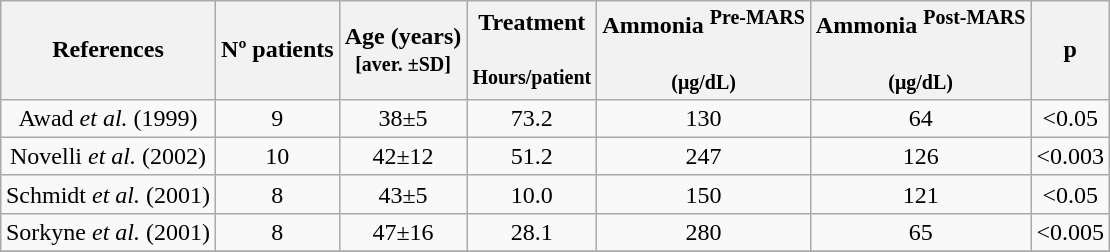<table class="wikitable" style="text-align: center; margin: 1em auto 1em auto;">
<tr>
<th><strong>References</strong></th>
<th><strong>Nº patients</strong></th>
<th><strong>Age (years)<br><small>[aver. ±SD]</small></strong></th>
<th>Treatment<br><br><small>Hours/patient</small></th>
<th>Ammonia <sup>Pre-MARS</sup> <br><br><small>(μg/dL)</small></th>
<th>Ammonia <sup>Post-MARS</sup> <br><br><small>(μg/dL)</small></th>
<th>p</th>
</tr>
<tr>
<td>Awad <em>et al.</em> (1999)</td>
<td>9</td>
<td>38±5</td>
<td>73.2</td>
<td>130</td>
<td>64</td>
<td><0.05</td>
</tr>
<tr>
<td>Novelli <em>et al.</em> (2002)</td>
<td>10</td>
<td>42±12</td>
<td>51.2</td>
<td>247</td>
<td>126</td>
<td><0.003</td>
</tr>
<tr>
<td>Schmidt <em>et al.</em> (2001)</td>
<td>8</td>
<td>43±5</td>
<td>10.0</td>
<td>150</td>
<td>121</td>
<td><0.05</td>
</tr>
<tr>
<td>Sorkyne <em>et al.</em> (2001)</td>
<td>8</td>
<td>47±16</td>
<td>28.1</td>
<td>280</td>
<td>65</td>
<td><0.005</td>
</tr>
<tr>
</tr>
</table>
